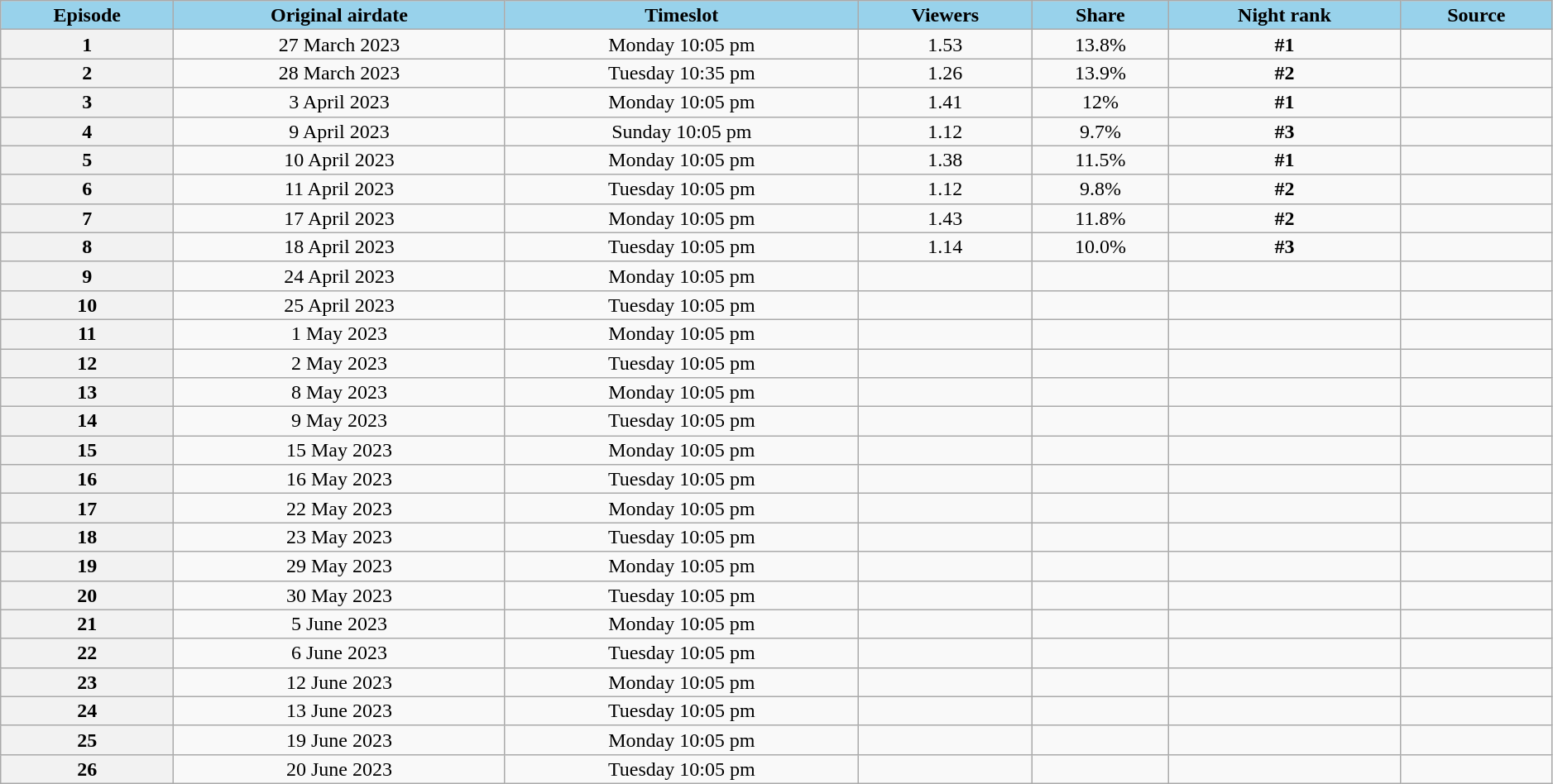<table class="wikitable plainrowheaders" style="text-align:center; line-height:16px; width:99%">
<tr style="background:#98D2EB">
<td><strong>Episode</strong></td>
<td><strong>Original airdate</strong></td>
<td><strong>Timeslot</strong></td>
<td><strong>Viewers<br></strong></td>
<td><strong>Share</strong></td>
<td><strong>Night rank</strong></td>
<td><strong>Source</strong></td>
</tr>
<tr>
<th>1</th>
<td>27 March 2023</td>
<td>Monday 10:05 pm</td>
<td>1.53</td>
<td>13.8%</td>
<td><strong>#1</strong></td>
<td></td>
</tr>
<tr>
<th>2</th>
<td>28 March 2023</td>
<td>Tuesday 10:35 pm</td>
<td>1.26</td>
<td>13.9%</td>
<td><strong>#2</strong></td>
<td></td>
</tr>
<tr>
<th>3</th>
<td>3 April 2023</td>
<td>Monday 10:05 pm</td>
<td>1.41</td>
<td>12%</td>
<td><strong>#1</strong></td>
<td></td>
</tr>
<tr>
<th>4</th>
<td>9 April 2023</td>
<td>Sunday 10:05 pm</td>
<td>1.12</td>
<td>9.7%</td>
<td><strong>#3</strong></td>
<td></td>
</tr>
<tr>
<th>5</th>
<td>10 April 2023</td>
<td>Monday 10:05 pm</td>
<td>1.38</td>
<td>11.5%</td>
<td><strong>#1</strong></td>
<td></td>
</tr>
<tr>
<th>6</th>
<td>11 April 2023</td>
<td>Tuesday 10:05 pm</td>
<td>1.12</td>
<td>9.8%</td>
<td><strong>#2</strong></td>
<td></td>
</tr>
<tr>
<th>7</th>
<td>17 April 2023</td>
<td>Monday 10:05 pm</td>
<td>1.43</td>
<td>11.8%</td>
<td><strong>#2</strong></td>
<td></td>
</tr>
<tr>
<th>8</th>
<td>18 April 2023</td>
<td>Tuesday 10:05 pm</td>
<td>1.14</td>
<td>10.0%</td>
<td><strong>#3</strong></td>
<td></td>
</tr>
<tr>
<th>9</th>
<td>24 April 2023</td>
<td>Monday 10:05 pm</td>
<td></td>
<td></td>
<td></td>
<td></td>
</tr>
<tr>
<th>10</th>
<td>25 April 2023</td>
<td>Tuesday 10:05 pm</td>
<td></td>
<td></td>
<td></td>
<td></td>
</tr>
<tr>
<th>11</th>
<td>1 May 2023</td>
<td>Monday 10:05 pm</td>
<td></td>
<td></td>
<td></td>
<td></td>
</tr>
<tr>
<th>12</th>
<td>2 May 2023</td>
<td>Tuesday 10:05 pm</td>
<td></td>
<td></td>
<td></td>
<td></td>
</tr>
<tr>
<th>13</th>
<td>8 May 2023</td>
<td>Monday 10:05 pm</td>
<td></td>
<td></td>
<td></td>
<td></td>
</tr>
<tr>
<th>14</th>
<td>9 May 2023</td>
<td>Tuesday 10:05 pm</td>
<td></td>
<td></td>
<td></td>
<td></td>
</tr>
<tr>
<th>15</th>
<td>15 May 2023</td>
<td>Monday 10:05 pm</td>
<td></td>
<td></td>
<td></td>
<td></td>
</tr>
<tr>
<th>16</th>
<td>16 May 2023</td>
<td>Tuesday 10:05 pm</td>
<td></td>
<td></td>
<td></td>
<td></td>
</tr>
<tr>
<th>17</th>
<td>22 May 2023</td>
<td>Monday 10:05 pm</td>
<td></td>
<td></td>
<td></td>
<td></td>
</tr>
<tr>
<th>18</th>
<td>23 May 2023</td>
<td>Tuesday 10:05 pm</td>
<td></td>
<td></td>
<td></td>
<td></td>
</tr>
<tr>
<th>19</th>
<td>29 May 2023</td>
<td>Monday 10:05 pm</td>
<td></td>
<td></td>
<td></td>
<td></td>
</tr>
<tr>
<th>20</th>
<td>30 May 2023</td>
<td>Tuesday 10:05 pm</td>
<td></td>
<td></td>
<td></td>
<td></td>
</tr>
<tr>
<th>21</th>
<td>5 June 2023</td>
<td>Monday 10:05 pm</td>
<td></td>
<td></td>
<td></td>
<td></td>
</tr>
<tr>
<th>22</th>
<td>6 June 2023</td>
<td>Tuesday 10:05 pm</td>
<td></td>
<td></td>
<td></td>
<td></td>
</tr>
<tr>
<th>23</th>
<td>12 June 2023</td>
<td>Monday 10:05 pm</td>
<td></td>
<td></td>
<td></td>
<td></td>
</tr>
<tr>
<th>24</th>
<td>13 June 2023</td>
<td>Tuesday 10:05 pm</td>
<td></td>
<td></td>
<td></td>
<td></td>
</tr>
<tr>
<th>25</th>
<td>19 June 2023</td>
<td>Monday 10:05 pm</td>
<td></td>
<td></td>
<td></td>
<td></td>
</tr>
<tr>
<th>26</th>
<td>20 June 2023</td>
<td>Tuesday 10:05 pm</td>
<td></td>
<td></td>
<td></td>
<td></td>
</tr>
</table>
